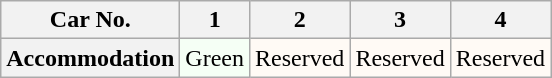<table class="wikitable">
<tr>
<th>Car No.</th>
<th>1</th>
<th>2</th>
<th>3</th>
<th>4</th>
</tr>
<tr>
<th>Accommodation</th>
<td style="background: #F5FFF5">Green</td>
<td style="background: #FFFAF5">Reserved</td>
<td style="background: #FFFAF5">Reserved</td>
<td style="background: #FFFAF5">Reserved</td>
</tr>
</table>
